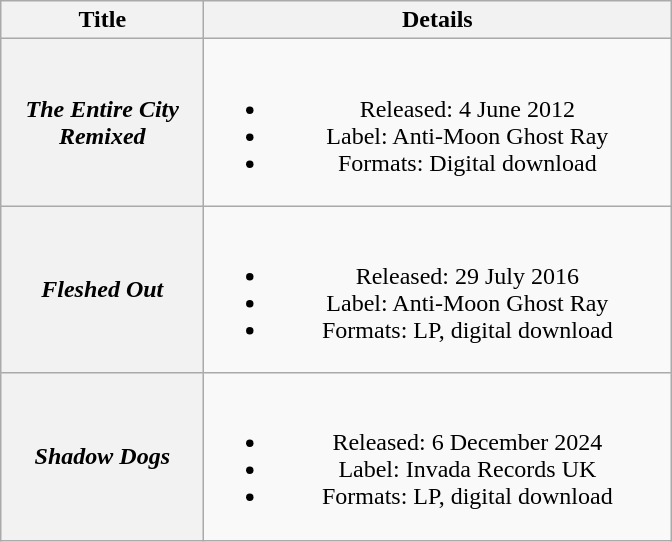<table class="wikitable plainrowheaders" style="text-align:center">
<tr>
<th scope="col" style="width:8em;">Title</th>
<th scope="col" style="width:19em;">Details</th>
</tr>
<tr>
<th scope="row"><em>The Entire City Remixed</em></th>
<td><br><ul><li>Released: 4 June 2012</li><li>Label: Anti-Moon Ghost Ray</li><li>Formats: Digital download</li></ul></td>
</tr>
<tr>
<th scope="row"><em>Fleshed Out</em></th>
<td><br><ul><li>Released: 29 July 2016</li><li>Label: Anti-Moon Ghost Ray</li><li>Formats: LP, digital download</li></ul></td>
</tr>
<tr>
<th scope="row"><em>Shadow Dogs</em></th>
<td><br><ul><li>Released: 6 December 2024</li><li>Label: Invada Records UK</li><li>Formats: LP, digital download</li></ul></td>
</tr>
</table>
